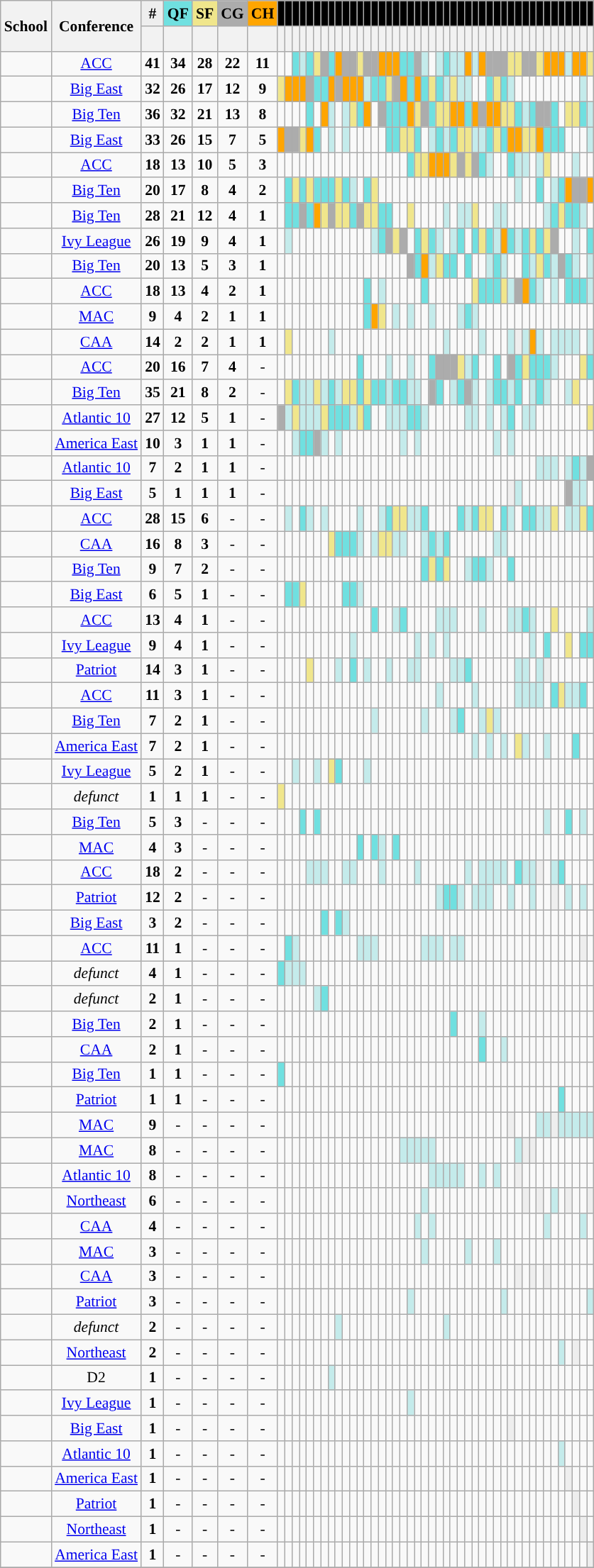<table class="wikitable sortable sticky-table-head sticky-table-col1" style="font-size:90%; text-align: center;">
<tr>
<th rowspan=2>School</th>
<th rowspan=2>Conference</th>
<th style="background: #EEEEEE;">#</th>
<th style="background: #70E0E0;">QF</th>
<th style="background: #F0E68C;">SF</th>
<th style="background: #ACACAC;">CG</th>
<th style="background: #FFA500;">CH</th>
<th style="background: #000000;"><a href='#'></a></th>
<th style="background: #000000;"><a href='#'></a></th>
<th style="background: #000000;"><a href='#'></a></th>
<th style="background: #000000;"><a href='#'></a></th>
<th style="background: #000000;"><a href='#'></a></th>
<th style="background: #000000;"><a href='#'></a></th>
<th style="background: #000000;"><a href='#'></a></th>
<th style="background: #000000;"><a href='#'></a></th>
<th style="background: #000000;"><a href='#'></a></th>
<th style="background: #000000;"><a href='#'></a></th>
<th style="background: #000000;"><a href='#'></a></th>
<th style="background: #000000;"><a href='#'></a></th>
<th style="background: #000000;"><a href='#'></a></th>
<th style="background: #000000;"><a href='#'></a></th>
<th style="background: #000000;"><a href='#'></a></th>
<th style="background: #000000;"><a href='#'></a></th>
<th style="background: #000000;"><a href='#'></a></th>
<th style="background: #000000;"><a href='#'></a></th>
<th style="background: #000000;"><a href='#'></a></th>
<th style="background: #000000;"><a href='#'></a></th>
<th style="background: #000000;"><a href='#'></a></th>
<th style="background: #000000;"><a href='#'></a></th>
<th style="background: #000000;"><a href='#'></a></th>
<th style="background: #000000;"><a href='#'></a></th>
<th style="background: #000000;"><a href='#'></a></th>
<th style="background: #000000;"><a href='#'></a></th>
<th style="background: #000000;"><a href='#'></a></th>
<th style="background: #000000;"><a href='#'></a></th>
<th style="background: #000000;"><a href='#'></a></th>
<th style="background: #000000;"><a href='#'></a></th>
<th style="background: #000000;"><a href='#'></a></th>
<th style="background: #000000;"><a href='#'></a></th>
<th style="background: #000000;"><a href='#'></a></th>
<th style="background: #000000;"><a href='#'></a></th>
<th style="background: #000000;"><a href='#'></a></th>
<th style="background: #000000;"><a href='#'></a></th>
<th style="background: #000000;"><a href='#'></a></th>
<th style="background: #000000;"><a href='#'></a></th>
<th style="background: #000000;"><a href='#'></a></th>
<th style="background: #000000;"><a href='#'></a></th>
<th style="background: #000000;"><a href='#'></a></th>
<th style="background: #000000;"><a href='#'></a></th>
<th style="background: #000000;"><a href='#'></a></th>
<th style="background: #000000;"><a href='#'></a></th>
</tr>
<tr>
<th class="sticky-table-none"><br></th>
<th></th>
<th></th>
<th></th>
<th></th>
<th></th>
<th></th>
<th></th>
<th></th>
<th></th>
<th></th>
<th></th>
<th></th>
<th></th>
<th></th>
<th></th>
<th></th>
<th></th>
<th></th>
<th></th>
<th></th>
<th></th>
<th></th>
<th></th>
<th></th>
<th></th>
<th></th>
<th></th>
<th></th>
<th></th>
<th></th>
<th></th>
<th></th>
<th></th>
<th></th>
<th></th>
<th></th>
<th></th>
<th></th>
<th></th>
<th></th>
<th></th>
<th></th>
<th></th>
<th></th>
<th></th>
<th></th>
<th></th>
<th></th>
</tr>
<tr>
<td><strong></strong></td>
<td><a href='#'>ACC</a></td>
<td><strong>41</strong></td>
<td><strong>34</strong></td>
<td><strong>28</strong></td>
<td><strong>22</strong></td>
<td><strong>11</strong></td>
<td></td>
<td></td>
<td style="background:#70E0E0"></td>
<td style="background:#C4EBEB"></td>
<td style="background:#70E0E0"></td>
<td style="background:#F0E68C"></td>
<td style="background:#ACACAC"></td>
<td style="background:#70E0E0"></td>
<td style="background:#FFA500;"><strong></strong></td>
<td style="background:#ACACAC"></td>
<td style="background:#ACACAC"></td>
<td style="background:#F0E68C"></td>
<td style="background:#ACACAC"></td>
<td style="background:#ACACAC"></td>
<td style="background:#FFA500;"><strong></strong></td>
<td style="background:#FFA500;"><strong></strong></td>
<td style="background:#FFA500;"><strong></strong></td>
<td style="background:#70E0E0"></td>
<td style="background:#70E0E0"></td>
<td style="background:#ACACAC"></td>
<td style="background:#C4EBEB"></td>
<td></td>
<td style="background:#C4EBEB"></td>
<td style="background:#70E0E0"></td>
<td style="background:#C4EBEB"></td>
<td style="background:#C4EBEB"></td>
<td style="background:#FFA500;"><strong></strong></td>
<td style="background:#C4EBEB"></td>
<td style="background:#FFA500;"><strong></strong></td>
<td style="background:#ACACAC"></td>
<td style="background:#ACACAC"></td>
<td style="background:#ACACAC"></td>
<td style="background:#F0E68C"></td>
<td style="background:#F0E68C"></td>
<td style="background:#ACACAC"></td>
<td style="background:#ACACAC"></td>
<td style="background:#F0E68C"></td>
<td style="background:#FFA500;"><strong></strong></td>
<td style="background:#FFA500;"><strong></strong></td>
<td style="background:#FFA500;"><strong></strong></td>
<td style="background:#C4EBEB"></td>
<td style="background:#FFA500;"><strong></strong></td>
<td style="background:#FFA500;"><strong></strong></td>
<td style="background:#F0E68C"></td>
</tr>
<tr>
<td><strong></strong></td>
<td><a href='#'>Big East</a></td>
<td><strong>32</strong></td>
<td><strong>26</strong></td>
<td><strong>17</strong></td>
<td><strong>12</strong></td>
<td><strong>9</strong></td>
<td style="background:#F0E68C"></td>
<td style="background:#FFA500;"><strong></strong></td>
<td style="background:#FFA500;"><strong></strong></td>
<td style="background:#FFA500;"><strong></strong></td>
<td style="background:#ACACAC"></td>
<td style="background:#70E0E0"></td>
<td style="background:#70E0E0"></td>
<td style="background:#FFA500;"><strong></strong></td>
<td style="background:#ACACAC"></td>
<td style="background:#FFA500;"><strong></strong></td>
<td style="background:#FFA500;"><strong></strong></td>
<td style="background:#FFA500;"><strong></strong></td>
<td style="background:#C4EBEB"></td>
<td style="background:#70E0E0"></td>
<td style="background:#70E0E0"></td>
<td style="background:#F0E68C"></td>
<td style="background:#ACACAC"></td>
<td style="background:#FFA500;"><strong></strong></td>
<td style="background:#70E0E0"></td>
<td style="background:#FFA500;"><strong></strong></td>
<td style="background:#70E0E0"></td>
<td style="background:#F0E68C"></td>
<td style="background:#70E0E0"></td>
<td style="background:#C4EBEB"></td>
<td style="background:#F0E68C"></td>
<td style="background:#C4EBEB"></td>
<td style="background:#C4EBEB"></td>
<td></td>
<td></td>
<td style="background:#70E0E0"></td>
<td style="background:#F0E68C"></td>
<td style="background:#70E0E0"></td>
<td style="background:#C4EBEB"></td>
<td></td>
<td></td>
<td></td>
<td></td>
<td></td>
<td></td>
<td></td>
<td></td>
<td></td>
<td style="background:#C4EBEB"></td>
<td></td>
</tr>
<tr>
<td><strong></strong></td>
<td><a href='#'>Big Ten</a></td>
<td><strong>36</strong></td>
<td><strong>32</strong></td>
<td><strong>21</strong></td>
<td><strong>13</strong></td>
<td><strong>8</strong></td>
<td></td>
<td></td>
<td></td>
<td></td>
<td style="background:#70E0E0"></td>
<td></td>
<td style="background:#FFA500;"><strong></strong></td>
<td style="background:#C4EBEB"></td>
<td></td>
<td style="background:#C4EBEB"></td>
<td style="background:#F0E68C"></td>
<td style="background:#70E0E0"></td>
<td style="background:#FFA500;"><strong></strong></td>
<td></td>
<td style="background:#ACACAC"></td>
<td style="background:#70E0E0"></td>
<td style="background:#70E0E0"></td>
<td style="background:#70E0E0"></td>
<td style="background:#FFA500;"><strong></strong></td>
<td style="background:#F0E68C"></td>
<td style="background:#ACACAC"></td>
<td style="background:#70E0E0"></td>
<td style="background:#F0E68C"></td>
<td style="background:#F0E68C"></td>
<td style="background:#FFA500;"><strong></strong></td>
<td style="background:#FFA500;"><strong></strong></td>
<td style="background:#70E0E0"></td>
<td style="background:#FFA500;"><strong></strong></td>
<td style="background:#ACACAC"></td>
<td style="background:#FFA500;"><strong></strong></td>
<td style="background:#FFA500;"><strong></strong></td>
<td style="background:#F0E68C"></td>
<td style="background:#F0E68C"></td>
<td style="background:#70E0E0"></td>
<td style="background:#C4EBEB"></td>
<td style="background:#70E0E0"></td>
<td style="background:#ACACAC"></td>
<td style="background:#ACACAC"></td>
<td style="background:#70E0E0"></td>
<td></td>
<td style="background:#F0E68C"></td>
<td style="background:#F0E68C"></td>
<td style="background:#70E0E0"></td>
<td style="background:#C4EBEB"></td>
</tr>
<tr>
<td><strong></strong></td>
<td><a href='#'>Big East</a></td>
<td><strong>33</strong></td>
<td><strong>26</strong></td>
<td><strong>15</strong></td>
<td><strong>7</strong></td>
<td><strong>5</strong></td>
<td style="background:#FFA500;"><strong></strong></td>
<td style="background:#ACACAC"></td>
<td style="background:#ACACAC"></td>
<td style="background:#F0E68C"></td>
<td style="background:#FFA500;"><strong></strong></td>
<td style="background:#70E0E0"></td>
<td></td>
<td style="background:#C4EBEB"></td>
<td></td>
<td style="background:#C4EBEB"></td>
<td></td>
<td></td>
<td></td>
<td></td>
<td></td>
<td style="background:#70E0E0"></td>
<td style="background:#70E0E0"></td>
<td style="background:#F0E68C"></td>
<td style="background:#F0E68C"></td>
<td style="background:#70E0E0"></td>
<td></td>
<td style="background:#C4EBEB"></td>
<td style="background:#70E0E0"></td>
<td style="background:#C4EBEB"></td>
<td style="background:#70E0E0"></td>
<td style="background:#F0E68C"></td>
<td style="background:#F0E68C"></td>
<td style="background:#C4EBEB"></td>
<td style="background:#C4EBEB"></td>
<td style="background:#70E0E0"></td>
<td style="background:#F0E68C"></td>
<td style="background:#70E0E0"></td>
<td style="background:#FFA500;"><strong></strong></td>
<td style="background:#FFA500;"><strong></strong></td>
<td style="background:#F0E68C"></td>
<td style="background:#F0E68C"></td>
<td style="background:#FFA500;"><strong></strong></td>
<td style="background:#70E0E0"></td>
<td style="background:#70E0E0"></td>
<td style="background:#70E0E0"></td>
<td></td>
<td></td>
<td></td>
<td style="background:#C4EBEB"></td>
</tr>
<tr>
<td><strong></strong></td>
<td><a href='#'>ACC</a></td>
<td><strong>18</strong></td>
<td><strong>13</strong></td>
<td><strong>10</strong></td>
<td><strong>5</strong></td>
<td><strong>3</strong></td>
<td></td>
<td></td>
<td></td>
<td></td>
<td></td>
<td></td>
<td></td>
<td></td>
<td></td>
<td></td>
<td></td>
<td></td>
<td></td>
<td></td>
<td></td>
<td></td>
<td></td>
<td></td>
<td style="background:#70E0E0"></td>
<td style="background:#F0E68C"></td>
<td style="background:#F0E68C"></td>
<td style="background:#FFA500;"><strong></strong></td>
<td style="background:#FFA500;"><strong></strong></td>
<td style="background:#FFA500;"><strong></strong></td>
<td style="background:#F0E68C"></td>
<td style="background:#ACACAC"></td>
<td style="background:#F0E68C"></td>
<td style="background:#ACACAC"></td>
<td style="background:#70E0E0"></td>
<td style="background:#C4EBEB"></td>
<td></td>
<td></td>
<td style="background:#70E0E0"></td>
<td style="background:#C4EBEB"></td>
<td style="background:#C4EBEB"></td>
<td></td>
<td style="background:#C4EBEB"></td>
<td style="background:#F0E68C"></td>
<td></td>
<td></td>
<td></td>
<td style="background:#C4EBEB"></td>
<td></td>
<td></td>
</tr>
<tr>
<td><strong></strong></td>
<td><a href='#'>Big Ten</a></td>
<td><strong>20</strong></td>
<td><strong>17</strong></td>
<td><strong>8</strong></td>
<td><strong>4</strong></td>
<td><strong>2</strong></td>
<td></td>
<td style="background:#70E0E0"></td>
<td style="background:#F0E68C"></td>
<td style="background:#70E0E0"></td>
<td style="background:#F0E68C"></td>
<td style="background:#70E0E0"></td>
<td style="background:#70E0E0"></td>
<td style="background:#70E0E0"></td>
<td style="background:#F0E68C"></td>
<td style="background:#70E0E0"></td>
<td style="background:#C4EBEB"></td>
<td></td>
<td style="background:#70E0E0"></td>
<td style="background:#F0E68C"></td>
<td></td>
<td></td>
<td></td>
<td></td>
<td></td>
<td></td>
<td></td>
<td></td>
<td></td>
<td></td>
<td></td>
<td></td>
<td></td>
<td></td>
<td></td>
<td></td>
<td></td>
<td></td>
<td></td>
<td style="background:#C4EBEB"></td>
<td></td>
<td></td>
<td style="background:#70E0E0"></td>
<td></td>
<td style="background:#C4EBEB"></td>
<td style="background:#70E0E0"></td>
<td style="background:#FFA500;"><strong></strong></td>
<td style="background:#ACACAC"></td>
<td style="background:#ACACAC"></td>
<td style="background:#FFA500;"><strong></strong></td>
</tr>
<tr>
<td><strong></strong></td>
<td><a href='#'>Big Ten</a></td>
<td><strong>28</strong></td>
<td><strong>21</strong></td>
<td><strong>12</strong></td>
<td><strong>4</strong></td>
<td><strong>1</strong></td>
<td></td>
<td style="background:#70E0E0"></td>
<td style="background:#70E0E0"></td>
<td style="background:#ACACAC"></td>
<td style="background:#70E0E0"></td>
<td style="background:#FFA500;"><strong></strong></td>
<td style="background:#F0E68C"></td>
<td style="background:#ACACAC"></td>
<td style="background:#F0E68C"></td>
<td style="background:#F0E68C"></td>
<td style="background:#70E0E0"></td>
<td style="background:#ACACAC"></td>
<td style="background:#F0E68C"></td>
<td style="background:#F0E68C"></td>
<td style="background:#70E0E0"></td>
<td style="background:#70E0E0"></td>
<td></td>
<td></td>
<td style="background:#F0E68C"></td>
<td></td>
<td></td>
<td></td>
<td></td>
<td style="background:#C4EBEB"></td>
<td></td>
<td style="background:#C4EBEB"></td>
<td style="background:#C4EBEB"></td>
<td style="background:#F0E68C"></td>
<td></td>
<td></td>
<td style="background:#C4EBEB"></td>
<td style="background:#C4EBEB"></td>
<td></td>
<td></td>
<td></td>
<td></td>
<td></td>
<td style="background:#C4EBEB"></td>
<td style="background:#70E0E0"></td>
<td style="background:#F0E68C"></td>
<td style="background:#70E0E0"></td>
<td style="background:#70E0E0"></td>
<td style="background:#C4EBEB"></td>
<td></td>
</tr>
<tr>
<td><strong></strong></td>
<td><a href='#'>Ivy League</a></td>
<td><strong>26</strong></td>
<td><strong>19</strong></td>
<td><strong>9</strong></td>
<td><strong>4</strong></td>
<td><strong>1</strong></td>
<td></td>
<td style="background:#C4EBEB"></td>
<td></td>
<td></td>
<td></td>
<td></td>
<td></td>
<td></td>
<td></td>
<td></td>
<td></td>
<td></td>
<td></td>
<td style="background:#C4EBEB"></td>
<td style="background:#70E0E0"></td>
<td style="background:#ACACAC"></td>
<td style="background:#F0E68C"></td>
<td style="background:#ACACAC"></td>
<td></td>
<td style="background:#70E0E0"></td>
<td style="background:#F0E68C"></td>
<td style="background:#70E0E0"></td>
<td style="background:#C4EBEB"></td>
<td></td>
<td style="background:#C4EBEB"></td>
<td style="background:#70E0E0"></td>
<td></td>
<td style="background:#70E0E0"></td>
<td style="background:#F0E68C"></td>
<td style="background:#70E0E0"></td>
<td style="background:#C4EBEB"></td>
<td style="background:#FFA500;"><strong></strong></td>
<td style="background:#70E0E0"></td>
<td style="background:#C4EBEB"></td>
<td style="background:#70E0E0"></td>
<td style="background:#F0E68C"></td>
<td style="background:#70E0E0"></td>
<td style="background:#F0E68C"></td>
<td style="background:#ACACAC"></td>
<td></td>
<td></td>
<td style="background:#C4EBEB"></td>
<td></td>
<td style="background:#70E0E0"></td>
</tr>
<tr>
<td><strong></strong></td>
<td><a href='#'>Big Ten</a></td>
<td><strong>20</strong></td>
<td><strong>13</strong></td>
<td><strong>5</strong></td>
<td><strong>3</strong></td>
<td><strong>1</strong></td>
<td></td>
<td></td>
<td></td>
<td></td>
<td></td>
<td></td>
<td></td>
<td></td>
<td></td>
<td></td>
<td></td>
<td></td>
<td></td>
<td></td>
<td></td>
<td></td>
<td></td>
<td></td>
<td style="background:#ACACAC"></td>
<td style="background:#70E0E0"></td>
<td style="background:#FFA500;"><strong></strong></td>
<td style="background:#C4EBEB"></td>
<td style="background:#F0E68C"></td>
<td style="background:#70E0E0"></td>
<td style="background:#70E0E0"></td>
<td></td>
<td style="background:#70E0E0"></td>
<td></td>
<td></td>
<td style="background:#C4EBEB"></td>
<td style="background:#70E0E0"></td>
<td style="background:#C4EBEB"></td>
<td></td>
<td></td>
<td style="background:#70E0E0"></td>
<td style="background:#C4EBEB"></td>
<td style="background:#F0E68C"></td>
<td style="background:#70E0E0"></td>
<td style="background:#C4EBEB"></td>
<td style="background:#ACACAC"></td>
<td style="background:#70E0E0"></td>
<td style="background:#C4EBEB"></td>
<td></td>
<td style="background:#C4EBEB"></td>
</tr>
<tr>
<td><strong></strong></td>
<td><a href='#'>ACC</a></td>
<td><strong>18</strong></td>
<td><strong>13</strong></td>
<td><strong>4</strong></td>
<td><strong>2</strong></td>
<td><strong>1</strong></td>
<td></td>
<td></td>
<td></td>
<td></td>
<td></td>
<td></td>
<td></td>
<td></td>
<td></td>
<td></td>
<td></td>
<td></td>
<td style="background:#70E0E0"></td>
<td></td>
<td style="background:#C4EBEB"></td>
<td></td>
<td></td>
<td></td>
<td></td>
<td></td>
<td style="background:#70E0E0"></td>
<td></td>
<td></td>
<td></td>
<td></td>
<td></td>
<td></td>
<td style="background:#F0E68C"></td>
<td style="background:#70E0E0"></td>
<td style="background:#70E0E0"></td>
<td style="background:#70E0E0"></td>
<td style="background:#F0E68C"></td>
<td style="background:#C4EBEB"></td>
<td style="background:#ACACAC"></td>
<td style="background:#FFA500;"><strong></strong></td>
<td style="background:#70E0E0"></td>
<td style="background:#C4EBEB"></td>
<td></td>
<td style="background:#C4EBEB"></td>
<td></td>
<td style="background:#70E0E0"></td>
<td style="background:#70E0E0"></td>
<td style="background:#70E0E0"></td>
<td style="background:#C4EBEB"></td>
</tr>
<tr>
<td><strong></strong></td>
<td><a href='#'>MAC</a></td>
<td><strong>9</strong></td>
<td><strong>4</strong></td>
<td><strong>2</strong></td>
<td><strong>1</strong></td>
<td><strong>1</strong></td>
<td></td>
<td></td>
<td></td>
<td></td>
<td></td>
<td></td>
<td></td>
<td></td>
<td></td>
<td></td>
<td></td>
<td></td>
<td style="background:#70E0E0"></td>
<td style="background:#FFA500;"><strong></strong></td>
<td style="background:#F0E68C"></td>
<td></td>
<td style="background:#C4EBEB"></td>
<td></td>
<td style="background:#C4EBEB"></td>
<td></td>
<td></td>
<td style="background:#C4EBEB"></td>
<td></td>
<td></td>
<td></td>
<td style="background:#C4EBEB"></td>
<td style="background:#70E0E0"></td>
<td style="background:#C4EBEB"></td>
<td></td>
<td></td>
<td></td>
<td></td>
<td></td>
<td></td>
<td></td>
<td></td>
<td></td>
<td></td>
<td></td>
<td></td>
<td></td>
<td></td>
<td></td>
<td></td>
</tr>
<tr>
<td><strong></strong></td>
<td><a href='#'>CAA</a></td>
<td><strong>14</strong></td>
<td><strong>2</strong></td>
<td><strong>2</strong></td>
<td><strong>1</strong></td>
<td><strong>1</strong></td>
<td></td>
<td style="background:#F0E68C"></td>
<td></td>
<td></td>
<td></td>
<td></td>
<td></td>
<td style="background:#C4EBEB"></td>
<td></td>
<td></td>
<td></td>
<td></td>
<td></td>
<td></td>
<td></td>
<td></td>
<td></td>
<td></td>
<td></td>
<td></td>
<td></td>
<td></td>
<td></td>
<td style="background:#C4EBEB"></td>
<td></td>
<td></td>
<td></td>
<td></td>
<td style="background:#C4EBEB"></td>
<td></td>
<td></td>
<td></td>
<td style="background:#C4EBEB"></td>
<td style="background:#EEEEEE"></td>
<td style="background:#C4EBEB"></td>
<td style="background:#FFA500;"><strong></strong></td>
<td style="background:#C4EBEB"></td>
<td></td>
<td style="background:#C4EBEB"></td>
<td style="background:#C4EBEB"></td>
<td style="background:#C4EBEB"></td>
<td style="background:#C4EBEB"></td>
<td></td>
<td style="background:#C4EBEB"></td>
</tr>
<tr>
<td><strong></strong></td>
<td><a href='#'>ACC</a></td>
<td><strong>20</strong></td>
<td><strong>16</strong></td>
<td><strong>7</strong></td>
<td><strong>4</strong></td>
<td>-</td>
<td></td>
<td></td>
<td></td>
<td></td>
<td></td>
<td></td>
<td></td>
<td></td>
<td></td>
<td></td>
<td></td>
<td style="background:#70E0E0"></td>
<td></td>
<td></td>
<td></td>
<td style="background:#C4EBEB"></td>
<td></td>
<td></td>
<td style="background:#C4EBEB"></td>
<td></td>
<td></td>
<td style="background:#70E0E0"></td>
<td style="background:#ACACAC"></td>
<td style="background:#ACACAC"></td>
<td style="background:#ACACAC"></td>
<td style="background:#F0E68C"></td>
<td style="background:#C4EBEB"></td>
<td style="background:#70E0E0"></td>
<td></td>
<td></td>
<td style="background:#70E0E0"></td>
<td></td>
<td style="background:#ACACAC"></td>
<td style="background:#70E0E0"></td>
<td style="background:#F0E68C"></td>
<td style="background:#70E0E0"></td>
<td style="background:#70E0E0"></td>
<td style="background:#70E0E0"></td>
<td style="background:#C4EBEB"></td>
<td></td>
<td></td>
<td></td>
<td style="background:#F0E68C"></td>
<td style="background:#70E0E0"></td>
</tr>
<tr>
<td><strong></strong></td>
<td><a href='#'>Big Ten</a></td>
<td><strong>35</strong></td>
<td><strong>21</strong></td>
<td><strong>8</strong></td>
<td><strong>2</strong></td>
<td>-</td>
<td></td>
<td style="background:#F0E68C"></td>
<td style="background:#70E0E0"></td>
<td style="background:#C4EBEB"></td>
<td style="background:#C4EBEB"></td>
<td style="background:#F0E68C"></td>
<td style="background:#C4EBEB"></td>
<td style="background:#70E0E0"></td>
<td style="background:#C4EBEB"></td>
<td style="background:#F0E68C"></td>
<td style="background:#F0E68C"></td>
<td style="background:#70E0E0"></td>
<td style="background:#F0E68C"></td>
<td style="background:#70E0E0"></td>
<td style="background:#70E0E0"></td>
<td style="background:#C4EBEB"></td>
<td style="background:#70E0E0"></td>
<td style="background:#70E0E0"></td>
<td style="background:#C4EBEB"></td>
<td style="background:#C4EBEB"></td>
<td></td>
<td style="background:#ACACAC"></td>
<td style="background:#70E0E0"></td>
<td></td>
<td style="background:#C4EBEB"></td>
<td style="background:#70E0E0"></td>
<td style="background:#ACACAC"></td>
<td style="background:#C4EBEB"></td>
<td></td>
<td style="background:#C4EBEB"></td>
<td style="background:#70E0E0"></td>
<td style="background:#70E0E0"></td>
<td style="background:#C4EBEB"></td>
<td style="background:#70E0E0"></td>
<td></td>
<td style="background:#C4EBEB"></td>
<td style="background:#70E0E0"></td>
<td style="background:#C4EBEB"></td>
<td></td>
<td></td>
<td style="background:#C4EBEB"></td>
<td style="background:#F0E68C"></td>
<td></td>
<td></td>
</tr>
<tr>
<td><strong></strong></td>
<td><a href='#'>Atlantic 10</a></td>
<td><strong>27</strong></td>
<td><strong>12</strong></td>
<td><strong>5</strong></td>
<td><strong>1</strong></td>
<td>-</td>
<td style="background:#ACACAC"></td>
<td style="background:#C4EBEB"></td>
<td style="background:#F0E68C"></td>
<td style="background:#C4EBEB"></td>
<td style="background:#C4EBEB"></td>
<td style="background:#C4EBEB"></td>
<td style="background:#F0E68C"></td>
<td style="background:#70E0E0"></td>
<td style="background:#70E0E0"></td>
<td style="background:#70E0E0"></td>
<td style="background:#C4EBEB"></td>
<td style="background:#F0E68C"></td>
<td style="background:#70E0E0"></td>
<td></td>
<td></td>
<td style="background:#C4EBEB"></td>
<td style="background:#C4EBEB"></td>
<td style="background:#C4EBEB"></td>
<td style="background:#70E0E0"></td>
<td style="background:#70E0E0"></td>
<td style="background:#C4EBEB"></td>
<td></td>
<td></td>
<td></td>
<td></td>
<td></td>
<td style="background:#C4EBEB"></td>
<td style="background:#C4EBEB"></td>
<td></td>
<td style="background:#C4EBEB"></td>
<td></td>
<td style="background:#C4EBEB"></td>
<td style="background:#70E0E0"></td>
<td></td>
<td style="background:#C4EBEB"></td>
<td style="background:#C4EBEB"></td>
<td></td>
<td></td>
<td></td>
<td></td>
<td></td>
<td></td>
<td></td>
<td style="background:#F0E68C"></td>
</tr>
<tr>
<td><strong></strong></td>
<td><a href='#'>America East</a></td>
<td><strong>10</strong></td>
<td><strong>3</strong></td>
<td><strong>1</strong></td>
<td><strong>1</strong></td>
<td>-</td>
<td></td>
<td></td>
<td style="background:#C4EBEB"></td>
<td style="background:#70E0E0"></td>
<td style="background:#70E0E0"></td>
<td style="background:#ACACAC"></td>
<td style="background:#C4EBEB"></td>
<td></td>
<td style="background:#C4EBEB"></td>
<td></td>
<td></td>
<td></td>
<td></td>
<td></td>
<td></td>
<td></td>
<td></td>
<td style="background:#C4EBEB"></td>
<td></td>
<td style="background:#C4EBEB"></td>
<td></td>
<td></td>
<td></td>
<td></td>
<td></td>
<td></td>
<td></td>
<td></td>
<td></td>
<td></td>
<td style="background:#C4EBEB"></td>
<td></td>
<td style="background:#C4EBEB"></td>
<td></td>
<td></td>
<td></td>
<td></td>
<td></td>
<td></td>
<td></td>
<td></td>
<td></td>
<td></td>
<td></td>
</tr>
<tr>
<td><strong></strong></td>
<td><a href='#'>Atlantic 10</a></td>
<td><strong>7</strong></td>
<td><strong>2</strong></td>
<td><strong>1</strong></td>
<td><strong>1</strong></td>
<td>-</td>
<td></td>
<td></td>
<td></td>
<td></td>
<td></td>
<td></td>
<td></td>
<td></td>
<td></td>
<td></td>
<td></td>
<td></td>
<td></td>
<td></td>
<td></td>
<td></td>
<td></td>
<td></td>
<td></td>
<td></td>
<td></td>
<td></td>
<td></td>
<td></td>
<td></td>
<td></td>
<td></td>
<td></td>
<td></td>
<td></td>
<td></td>
<td></td>
<td></td>
<td></td>
<td></td>
<td></td>
<td style="background:#C4EBEB"></td>
<td style="background:#C4EBEB"></td>
<td style="background:#C4EBEB"></td>
<td></td>
<td style="background:#C4EBEB"></td>
<td style="background:#70E0E0"></td>
<td style="background:#C4EBEB"></td>
<td style="background:#ACACAC"></td>
</tr>
<tr>
<td><strong></strong></td>
<td><a href='#'>Big East</a></td>
<td><strong>5</strong></td>
<td><strong>1</strong></td>
<td><strong>1</strong></td>
<td><strong>1</strong></td>
<td>-</td>
<td></td>
<td></td>
<td></td>
<td></td>
<td></td>
<td></td>
<td></td>
<td></td>
<td></td>
<td></td>
<td></td>
<td></td>
<td></td>
<td></td>
<td></td>
<td></td>
<td></td>
<td></td>
<td></td>
<td></td>
<td></td>
<td></td>
<td></td>
<td></td>
<td></td>
<td></td>
<td></td>
<td></td>
<td></td>
<td></td>
<td></td>
<td></td>
<td style="background:#EEEEEE"></td>
<td style="background:#C4EBEB"></td>
<td></td>
<td></td>
<td></td>
<td></td>
<td></td>
<td></td>
<td style="background:#ACACAC"></td>
<td style="background:#C4EBEB"></td>
<td style="background:#C4EBEB"></td>
<td></td>
</tr>
<tr>
<td><strong></strong></td>
<td><a href='#'>ACC</a></td>
<td><strong>28</strong></td>
<td><strong>15</strong></td>
<td><strong>6</strong></td>
<td>-</td>
<td>-</td>
<td></td>
<td style="background:#C4EBEB"></td>
<td></td>
<td style="background:#70E0E0"></td>
<td style="background:#C4EBEB"></td>
<td></td>
<td style="background:#C4EBEB"></td>
<td></td>
<td></td>
<td></td>
<td></td>
<td style="background:#C4EBEB"></td>
<td></td>
<td></td>
<td style="background:#C4EBEB"></td>
<td style="background:#70E0E0"></td>
<td style="background:#F0E68C"></td>
<td style="background:#F0E68C"></td>
<td style="background:#C4EBEB"></td>
<td style="background:#C4EBEB"></td>
<td style="background:#70E0E0"></td>
<td></td>
<td></td>
<td></td>
<td></td>
<td style="background:#70E0E0"></td>
<td style="background:#C4EBEB"></td>
<td style="background:#70E0E0"></td>
<td style="background:#F0E68C"></td>
<td style="background:#F0E68C"></td>
<td></td>
<td style="background:#70E0E0"></td>
<td style="background:#C4EBEB"></td>
<td></td>
<td style="background:#70E0E0"></td>
<td style="background:#70E0E0"></td>
<td style="background:#C4EBEB"></td>
<td style="background:#C4EBEB"></td>
<td style="background:#F0E68C"></td>
<td></td>
<td style="background:#C4EBEB"></td>
<td style="background:#C4EBEB"></td>
<td style="background:#F0E68C"></td>
<td style="background:#70E0E0"></td>
</tr>
<tr>
<td><strong></strong></td>
<td><a href='#'>CAA</a></td>
<td><strong>16</strong></td>
<td><strong>8</strong></td>
<td><strong>3</strong></td>
<td>-</td>
<td>-</td>
<td></td>
<td></td>
<td></td>
<td></td>
<td></td>
<td></td>
<td></td>
<td style="background:#F0E68C"></td>
<td style="background:#70E0E0"></td>
<td style="background:#70E0E0"></td>
<td style="background:#70E0E0"></td>
<td style="background:#C4EBEB"></td>
<td></td>
<td style="background:#C4EBEB"></td>
<td style="background:#F0E68C"></td>
<td style="background:#F0E68C"></td>
<td style="background:#C4EBEB"></td>
<td style="background:#C4EBEB"></td>
<td></td>
<td></td>
<td style="background:#C4EBEB"></td>
<td style="background:#70E0E0"></td>
<td style="background:#C4EBEB"></td>
<td style="background:#70E0E0"></td>
<td></td>
<td></td>
<td></td>
<td></td>
<td></td>
<td></td>
<td style="background:#C4EBEB"></td>
<td style="background:#C4EBEB"></td>
<td></td>
<td></td>
<td></td>
<td></td>
<td></td>
<td></td>
<td></td>
<td></td>
<td></td>
<td></td>
<td></td>
<td></td>
</tr>
<tr>
<td><strong></strong></td>
<td><a href='#'>Big Ten</a></td>
<td><strong>9</strong></td>
<td><strong>7</strong></td>
<td><strong>2</strong></td>
<td>-</td>
<td>-</td>
<td></td>
<td></td>
<td></td>
<td></td>
<td></td>
<td></td>
<td></td>
<td></td>
<td></td>
<td></td>
<td></td>
<td></td>
<td></td>
<td></td>
<td></td>
<td></td>
<td></td>
<td></td>
<td></td>
<td></td>
<td style="background:#70E0E0"></td>
<td style="background:#F0E68C"></td>
<td style="background:#70E0E0"></td>
<td style="background:#F0E68C"></td>
<td></td>
<td></td>
<td style="background:#C4EBEB"></td>
<td style="background:#70E0E0"></td>
<td style="background:#70E0E0"></td>
<td style="background:#C4EBEB"></td>
<td></td>
<td></td>
<td style="background:#70E0E0"></td>
<td></td>
<td></td>
<td></td>
<td></td>
<td></td>
<td></td>
<td></td>
<td></td>
<td></td>
<td></td>
<td></td>
</tr>
<tr>
<td><strong></strong></td>
<td><a href='#'>Big East</a></td>
<td><strong>6</strong></td>
<td><strong>5</strong></td>
<td><strong>1</strong></td>
<td>-</td>
<td>-</td>
<td></td>
<td style="background:#70E0E0"></td>
<td style="background:#70E0E0"></td>
<td style="background:#F0E68C"></td>
<td></td>
<td></td>
<td></td>
<td></td>
<td></td>
<td style="background:#70E0E0"></td>
<td style="background:#70E0E0"></td>
<td style="background:#C4EBEB"></td>
<td></td>
<td></td>
<td></td>
<td></td>
<td></td>
<td></td>
<td></td>
<td></td>
<td></td>
<td></td>
<td></td>
<td></td>
<td></td>
<td></td>
<td></td>
<td></td>
<td></td>
<td></td>
<td></td>
<td></td>
<td></td>
<td></td>
<td></td>
<td></td>
<td></td>
<td></td>
<td></td>
<td></td>
<td></td>
<td></td>
<td></td>
<td></td>
</tr>
<tr>
<td><strong></strong></td>
<td><a href='#'>ACC</a></td>
<td><strong>13</strong></td>
<td><strong>4</strong></td>
<td><strong>1</strong></td>
<td>-</td>
<td>-</td>
<td></td>
<td></td>
<td></td>
<td></td>
<td></td>
<td></td>
<td></td>
<td></td>
<td></td>
<td></td>
<td></td>
<td></td>
<td></td>
<td style="background:#70E0E0"></td>
<td></td>
<td></td>
<td style="background:#C4EBEB"></td>
<td style="background:#70E0E0"></td>
<td></td>
<td></td>
<td></td>
<td></td>
<td style="background:#C4EBEB"></td>
<td style="background:#C4EBEB"></td>
<td style="background:#C4EBEB"></td>
<td></td>
<td></td>
<td></td>
<td style="background:#C4EBEB"></td>
<td></td>
<td></td>
<td></td>
<td style="background:#C4EBEB"></td>
<td style="background:#C4EBEB"></td>
<td style="background:#70E0E0"></td>
<td style="background:#C4EBEB"></td>
<td></td>
<td></td>
<td style="background:#F0E68C"></td>
<td></td>
<td></td>
<td></td>
<td></td>
<td style="background:#C4EBEB"></td>
</tr>
<tr>
<td><strong></strong></td>
<td><a href='#'>Ivy League</a></td>
<td><strong>9</strong></td>
<td><strong>4</strong></td>
<td><strong>1</strong></td>
<td>-</td>
<td>-</td>
<td></td>
<td></td>
<td></td>
<td></td>
<td></td>
<td></td>
<td></td>
<td></td>
<td></td>
<td></td>
<td style="background:#C4EBEB"></td>
<td></td>
<td></td>
<td></td>
<td></td>
<td></td>
<td></td>
<td></td>
<td></td>
<td style="background:#C4EBEB"></td>
<td></td>
<td style="background:#C4EBEB"></td>
<td></td>
<td style="background:#C4EBEB"></td>
<td></td>
<td></td>
<td></td>
<td></td>
<td></td>
<td></td>
<td></td>
<td></td>
<td></td>
<td></td>
<td></td>
<td style="background:#C4EBEB"></td>
<td></td>
<td style="background:#70E0E0"></td>
<td></td>
<td></td>
<td style="background:#F0E68C"></td>
<td></td>
<td style="background:#70E0E0"></td>
<td style="background:#70E0E0"></td>
</tr>
<tr>
<td><strong></strong></td>
<td><a href='#'>Patriot</a></td>
<td><strong>14</strong></td>
<td><strong>3</strong></td>
<td><strong>1</strong></td>
<td>-</td>
<td>-</td>
<td></td>
<td></td>
<td></td>
<td></td>
<td style="background:#F0E68C"></td>
<td></td>
<td></td>
<td></td>
<td style="background:#C4EBEB"></td>
<td></td>
<td style="background:#70E0E0"></td>
<td></td>
<td style="background:#C4EBEB"></td>
<td></td>
<td></td>
<td style="background:#C4EBEB"></td>
<td></td>
<td></td>
<td style="background:#C4EBEB"></td>
<td style="background:#C4EBEB"></td>
<td></td>
<td></td>
<td></td>
<td></td>
<td style="background:#C4EBEB"></td>
<td style="background:#C4EBEB"></td>
<td style="background:#70E0E0"></td>
<td></td>
<td></td>
<td></td>
<td></td>
<td></td>
<td></td>
<td style="background:#C4EBEB"></td>
<td style="background:#C4EBEB"></td>
<td></td>
<td style="background:#C4EBEB"></td>
<td style="background:#EEEEEE"></td>
<td></td>
<td></td>
<td></td>
<td></td>
<td></td>
<td></td>
</tr>
<tr>
<td><strong></strong></td>
<td><a href='#'>ACC</a></td>
<td><strong>11</strong></td>
<td><strong>3</strong></td>
<td><strong>1</strong></td>
<td>-</td>
<td>-</td>
<td></td>
<td></td>
<td></td>
<td></td>
<td></td>
<td></td>
<td></td>
<td></td>
<td></td>
<td></td>
<td></td>
<td></td>
<td></td>
<td></td>
<td></td>
<td></td>
<td></td>
<td></td>
<td></td>
<td></td>
<td></td>
<td></td>
<td style="background:#C4EBEB"></td>
<td></td>
<td></td>
<td></td>
<td></td>
<td style="background:#C4EBEB"></td>
<td></td>
<td></td>
<td></td>
<td></td>
<td></td>
<td style="background:#C4EBEB"></td>
<td style="background:#C4EBEB"></td>
<td style="background:#C4EBEB"></td>
<td style="background:#C4EBEB"></td>
<td></td>
<td style="background:#70E0E0"></td>
<td style="background:#F0E68C"></td>
<td style="background:#C4EBEB"></td>
<td style="background:#C4EBEB"></td>
<td style="background:#70E0E0"></td>
<td></td>
</tr>
<tr>
<td><strong></strong></td>
<td><a href='#'>Big Ten</a></td>
<td><strong>7</strong></td>
<td><strong>2</strong></td>
<td><strong>1</strong></td>
<td>-</td>
<td>-</td>
<td></td>
<td></td>
<td></td>
<td></td>
<td></td>
<td></td>
<td></td>
<td></td>
<td></td>
<td></td>
<td></td>
<td></td>
<td></td>
<td style="background:#C4EBEB"></td>
<td></td>
<td></td>
<td></td>
<td></td>
<td></td>
<td></td>
<td style="background:#C4EBEB"></td>
<td></td>
<td></td>
<td></td>
<td style="background:#C4EBEB"></td>
<td style="background:#70E0E0"></td>
<td></td>
<td></td>
<td style="background:#C4EBEB"></td>
<td style="background:#F0E68C"></td>
<td style="background:#C4EBEB"></td>
<td></td>
<td></td>
<td></td>
<td></td>
<td></td>
<td></td>
<td></td>
<td></td>
<td></td>
<td></td>
<td></td>
<td></td>
<td></td>
</tr>
<tr>
<td><strong></strong></td>
<td><a href='#'>America East</a></td>
<td><strong>7</strong></td>
<td><strong>2</strong></td>
<td><strong>1</strong></td>
<td>-</td>
<td>-</td>
<td></td>
<td></td>
<td></td>
<td></td>
<td></td>
<td></td>
<td></td>
<td></td>
<td></td>
<td></td>
<td></td>
<td></td>
<td></td>
<td></td>
<td></td>
<td></td>
<td></td>
<td></td>
<td></td>
<td></td>
<td></td>
<td></td>
<td></td>
<td></td>
<td></td>
<td></td>
<td></td>
<td style="background:#C4EBEB"></td>
<td></td>
<td style="background:#C4EBEB"></td>
<td></td>
<td style="background:#C4EBEB"></td>
<td></td>
<td style="background:#F0E68C"></td>
<td style="background:#C4EBEB"></td>
<td></td>
<td></td>
<td style="background:#C4EBEB"></td>
<td></td>
<td></td>
<td></td>
<td style="background:#70E0E0"></td>
<td></td>
<td></td>
</tr>
<tr>
<td><strong></strong></td>
<td><a href='#'>Ivy League</a></td>
<td><strong>5</strong></td>
<td><strong>2</strong></td>
<td><strong>1</strong></td>
<td>-</td>
<td>-</td>
<td></td>
<td></td>
<td style="background:#C4EBEB"></td>
<td></td>
<td></td>
<td style="background:#C4EBEB"></td>
<td></td>
<td style="background:#F0E68C"></td>
<td style="background:#70E0E0"></td>
<td></td>
<td></td>
<td></td>
<td style="background:#C4EBEB"></td>
<td></td>
<td></td>
<td></td>
<td></td>
<td></td>
<td></td>
<td></td>
<td></td>
<td></td>
<td></td>
<td></td>
<td></td>
<td></td>
<td></td>
<td></td>
<td></td>
<td></td>
<td></td>
<td></td>
<td></td>
<td></td>
<td></td>
<td></td>
<td></td>
<td></td>
<td></td>
<td></td>
<td></td>
<td></td>
<td></td>
<td></td>
</tr>
<tr>
<td><em></em></td>
<td><em>defunct</em></td>
<td><strong>1</strong></td>
<td><strong>1</strong></td>
<td><strong>1</strong></td>
<td>-</td>
<td>-</td>
<td style="background:#F0E68C"></td>
<td></td>
<td></td>
<td></td>
<td></td>
<td></td>
<td></td>
<td></td>
<td></td>
<td></td>
<td></td>
<td></td>
<td></td>
<td></td>
<td></td>
<td></td>
<td></td>
<td></td>
<td></td>
<td></td>
<td></td>
<td></td>
<td></td>
<td></td>
<td></td>
<td></td>
<td></td>
<td></td>
<td></td>
<td></td>
<td></td>
<td></td>
<td></td>
<td></td>
<td></td>
<td></td>
<td></td>
<td></td>
<td></td>
<td></td>
<td></td>
<td></td>
<td></td>
<td></td>
</tr>
<tr>
<td><strong></strong></td>
<td><a href='#'>Big Ten</a></td>
<td><strong>5</strong></td>
<td><strong>3</strong></td>
<td>-</td>
<td>-</td>
<td>-</td>
<td></td>
<td></td>
<td></td>
<td style="background:#70E0E0"></td>
<td></td>
<td style="background:#70E0E0"></td>
<td></td>
<td></td>
<td></td>
<td></td>
<td></td>
<td></td>
<td></td>
<td></td>
<td></td>
<td></td>
<td></td>
<td></td>
<td></td>
<td></td>
<td></td>
<td></td>
<td></td>
<td></td>
<td></td>
<td></td>
<td></td>
<td></td>
<td></td>
<td></td>
<td></td>
<td></td>
<td></td>
<td></td>
<td></td>
<td></td>
<td></td>
<td style="background:#C4EBEB"></td>
<td></td>
<td></td>
<td style="background:#70E0E0"></td>
<td></td>
<td style="background:#C4EBEB"></td>
<td></td>
</tr>
<tr>
<td><strong></strong></td>
<td><a href='#'>MAC</a></td>
<td><strong>4</strong></td>
<td><strong>3</strong></td>
<td>-</td>
<td>-</td>
<td>-</td>
<td></td>
<td></td>
<td></td>
<td></td>
<td></td>
<td></td>
<td></td>
<td></td>
<td></td>
<td></td>
<td></td>
<td style="background:#70E0E0"></td>
<td></td>
<td style="background:#70E0E0"></td>
<td style="background:#C4EBEB"></td>
<td></td>
<td style="background:#70E0E0"></td>
<td></td>
<td></td>
<td></td>
<td></td>
<td></td>
<td></td>
<td></td>
<td></td>
<td></td>
<td></td>
<td></td>
<td></td>
<td></td>
<td></td>
<td></td>
<td></td>
<td></td>
<td></td>
<td></td>
<td></td>
<td></td>
<td></td>
<td></td>
<td></td>
<td></td>
<td></td>
<td></td>
</tr>
<tr>
<td><strong></strong></td>
<td><a href='#'>ACC</a></td>
<td><strong>18</strong></td>
<td><strong>2</strong></td>
<td>-</td>
<td>-</td>
<td>-</td>
<td></td>
<td></td>
<td></td>
<td></td>
<td style="background:#C4EBEB"></td>
<td style="background:#C4EBEB"></td>
<td style="background:#C4EBEB"></td>
<td></td>
<td></td>
<td style="background:#C4EBEB"></td>
<td style="background:#C4EBEB"></td>
<td></td>
<td></td>
<td></td>
<td style="background:#C4EBEB"></td>
<td></td>
<td></td>
<td></td>
<td></td>
<td style="background:#C4EBEB"></td>
<td></td>
<td></td>
<td></td>
<td></td>
<td></td>
<td></td>
<td style="background:#C4EBEB"></td>
<td></td>
<td style="background:#C4EBEB"></td>
<td style="background:#C4EBEB"></td>
<td style="background:#C4EBEB"></td>
<td style="background:#C4EBEB"></td>
<td></td>
<td style="background:#70E0E0"></td>
<td style="background:#C4EBEB"></td>
<td style="background:#C4EBEB"></td>
<td style="background:#EEEEEE"></td>
<td></td>
<td style="background:#C4EBEB"></td>
<td style="background:#70E0E0"></td>
<td></td>
<td></td>
<td></td>
<td></td>
</tr>
<tr>
<td><strong></strong></td>
<td><a href='#'>Patriot</a></td>
<td><strong>12</strong></td>
<td><strong>2</strong></td>
<td>-</td>
<td>-</td>
<td>-</td>
<td></td>
<td></td>
<td></td>
<td></td>
<td></td>
<td></td>
<td></td>
<td></td>
<td></td>
<td></td>
<td></td>
<td></td>
<td></td>
<td></td>
<td></td>
<td></td>
<td></td>
<td></td>
<td></td>
<td></td>
<td></td>
<td></td>
<td style="background:#C4EBEB"></td>
<td style="background:#70E0E0"></td>
<td style="background:#70E0E0"></td>
<td style="background:#C4EBEB"></td>
<td></td>
<td style="background:#C4EBEB"></td>
<td style="background:#C4EBEB"></td>
<td style="background:#C4EBEB"></td>
<td></td>
<td></td>
<td style="background:#C4EBEB"></td>
<td></td>
<td></td>
<td style="background:#C4EBEB"></td>
<td></td>
<td></td>
<td style="background:#EEEEEE"></td>
<td></td>
<td style="background:#C4EBEB"></td>
<td></td>
<td style="background:#C4EBEB"></td>
<td></td>
</tr>
<tr>
<td><strong></strong></td>
<td><a href='#'>Big East</a></td>
<td><strong>3</strong></td>
<td><strong>2</strong></td>
<td>-</td>
<td>-</td>
<td>-</td>
<td></td>
<td></td>
<td></td>
<td></td>
<td></td>
<td></td>
<td style="background:#70E0E0"></td>
<td></td>
<td style="background:#70E0E0"></td>
<td style="background:#C4EBEB"></td>
<td></td>
<td></td>
<td></td>
<td></td>
<td></td>
<td></td>
<td></td>
<td></td>
<td></td>
<td></td>
<td></td>
<td></td>
<td></td>
<td></td>
<td></td>
<td></td>
<td></td>
<td></td>
<td></td>
<td></td>
<td></td>
<td></td>
<td></td>
<td></td>
<td></td>
<td></td>
<td></td>
<td></td>
<td></td>
<td></td>
<td></td>
<td></td>
<td></td>
<td></td>
</tr>
<tr>
<td><strong></strong></td>
<td><a href='#'>ACC</a></td>
<td><strong>11</strong></td>
<td><strong>1</strong></td>
<td>-</td>
<td>-</td>
<td>-</td>
<td></td>
<td style="background:#70E0E0"></td>
<td style="background:#C4EBEB"></td>
<td></td>
<td></td>
<td></td>
<td></td>
<td></td>
<td></td>
<td></td>
<td></td>
<td style="background:#C4EBEB"></td>
<td style="background:#C4EBEB"></td>
<td style="background:#C4EBEB"></td>
<td></td>
<td></td>
<td></td>
<td></td>
<td></td>
<td></td>
<td style="background:#C4EBEB"></td>
<td style="background:#C4EBEB"></td>
<td style="background:#C4EBEB"></td>
<td></td>
<td style="background:#C4EBEB"></td>
<td style="background:#C4EBEB"></td>
<td></td>
<td></td>
<td></td>
<td></td>
<td></td>
<td></td>
<td></td>
<td></td>
<td></td>
<td></td>
<td></td>
<td></td>
<td></td>
<td></td>
<td></td>
<td></td>
<td style="background:#EEEEEE"></td>
<td></td>
</tr>
<tr>
<td><em></em></td>
<td><em>defunct</em></td>
<td><strong>4</strong></td>
<td><strong>1</strong></td>
<td>-</td>
<td>-</td>
<td>-</td>
<td style="background:#70E0E0"></td>
<td style="background:#C4EBEB"></td>
<td style="background:#C4EBEB"></td>
<td style="background:#C4EBEB"></td>
<td></td>
<td></td>
<td></td>
<td></td>
<td></td>
<td></td>
<td></td>
<td></td>
<td></td>
<td></td>
<td></td>
<td></td>
<td></td>
<td></td>
<td></td>
<td></td>
<td></td>
<td></td>
<td></td>
<td></td>
<td></td>
<td></td>
<td></td>
<td></td>
<td></td>
<td></td>
<td></td>
<td></td>
<td></td>
<td></td>
<td></td>
<td></td>
<td></td>
<td></td>
<td></td>
<td></td>
<td></td>
<td></td>
<td></td>
<td></td>
</tr>
<tr>
<td><em></em></td>
<td><em>defunct</em></td>
<td><strong>2</strong></td>
<td><strong>1</strong></td>
<td>-</td>
<td>-</td>
<td>-</td>
<td></td>
<td></td>
<td></td>
<td></td>
<td></td>
<td style="background:#C4EBEB"></td>
<td style="background:#70E0E0"></td>
<td></td>
<td></td>
<td></td>
<td></td>
<td></td>
<td></td>
<td></td>
<td></td>
<td></td>
<td></td>
<td></td>
<td></td>
<td></td>
<td></td>
<td></td>
<td></td>
<td></td>
<td></td>
<td></td>
<td></td>
<td></td>
<td></td>
<td></td>
<td></td>
<td></td>
<td></td>
<td></td>
<td></td>
<td></td>
<td></td>
<td></td>
<td></td>
<td></td>
<td></td>
<td></td>
<td></td>
<td></td>
</tr>
<tr>
<td><strong></strong></td>
<td><a href='#'>Big Ten</a></td>
<td><strong>2</strong></td>
<td><strong>1</strong></td>
<td>-</td>
<td>-</td>
<td>-</td>
<td></td>
<td></td>
<td></td>
<td></td>
<td></td>
<td></td>
<td></td>
<td></td>
<td></td>
<td></td>
<td></td>
<td></td>
<td></td>
<td></td>
<td></td>
<td></td>
<td></td>
<td></td>
<td></td>
<td></td>
<td></td>
<td></td>
<td></td>
<td></td>
<td style="background:#70E0E0"></td>
<td></td>
<td></td>
<td></td>
<td style="background:#C4EBEB"></td>
<td></td>
<td></td>
<td></td>
<td></td>
<td></td>
<td></td>
<td></td>
<td></td>
<td></td>
<td></td>
<td></td>
<td></td>
<td></td>
<td></td>
<td></td>
</tr>
<tr>
<td><strong></strong></td>
<td><a href='#'>CAA</a></td>
<td><strong>2</strong></td>
<td><strong>1</strong></td>
<td>-</td>
<td>-</td>
<td>-</td>
<td></td>
<td></td>
<td></td>
<td></td>
<td></td>
<td></td>
<td></td>
<td></td>
<td></td>
<td></td>
<td></td>
<td></td>
<td></td>
<td></td>
<td></td>
<td></td>
<td></td>
<td></td>
<td></td>
<td></td>
<td></td>
<td></td>
<td></td>
<td></td>
<td></td>
<td></td>
<td></td>
<td></td>
<td style="background:#70E0E0"></td>
<td></td>
<td></td>
<td style="background:#C4EBEB"></td>
<td></td>
<td></td>
<td></td>
<td></td>
<td></td>
<td></td>
<td></td>
<td></td>
<td></td>
<td></td>
<td></td>
<td></td>
</tr>
<tr>
<td><strong></strong></td>
<td><a href='#'>Big Ten</a></td>
<td><strong>1</strong></td>
<td><strong>1</strong></td>
<td>-</td>
<td>-</td>
<td>-</td>
<td style="background:#70E0E0"></td>
<td></td>
<td></td>
<td></td>
<td></td>
<td></td>
<td></td>
<td></td>
<td></td>
<td></td>
<td></td>
<td></td>
<td></td>
<td></td>
<td></td>
<td></td>
<td></td>
<td></td>
<td></td>
<td></td>
<td></td>
<td></td>
<td></td>
<td></td>
<td></td>
<td></td>
<td></td>
<td></td>
<td></td>
<td></td>
<td></td>
<td></td>
<td></td>
<td></td>
<td></td>
<td></td>
<td></td>
<td></td>
<td></td>
<td></td>
<td></td>
<td></td>
<td></td>
<td></td>
</tr>
<tr>
<td><strong></strong></td>
<td><a href='#'>Patriot</a></td>
<td><strong>1</strong></td>
<td><strong>1</strong></td>
<td>-</td>
<td>-</td>
<td>-</td>
<td></td>
<td></td>
<td></td>
<td></td>
<td></td>
<td></td>
<td></td>
<td></td>
<td></td>
<td></td>
<td></td>
<td></td>
<td></td>
<td></td>
<td></td>
<td></td>
<td></td>
<td></td>
<td></td>
<td></td>
<td></td>
<td></td>
<td></td>
<td></td>
<td></td>
<td></td>
<td></td>
<td></td>
<td></td>
<td></td>
<td></td>
<td></td>
<td></td>
<td></td>
<td></td>
<td></td>
<td></td>
<td></td>
<td></td>
<td style="background:#70E0E0"></td>
<td></td>
<td></td>
<td></td>
<td></td>
</tr>
<tr>
<td><strong></strong></td>
<td><a href='#'>MAC</a></td>
<td><strong>9</strong></td>
<td>-</td>
<td>-</td>
<td>-</td>
<td>-</td>
<td></td>
<td></td>
<td></td>
<td></td>
<td></td>
<td></td>
<td></td>
<td></td>
<td></td>
<td></td>
<td></td>
<td></td>
<td></td>
<td></td>
<td></td>
<td></td>
<td></td>
<td></td>
<td></td>
<td></td>
<td></td>
<td></td>
<td></td>
<td></td>
<td></td>
<td></td>
<td></td>
<td></td>
<td></td>
<td></td>
<td></td>
<td></td>
<td style="background:#EEEEEE"></td>
<td></td>
<td></td>
<td></td>
<td style="background:#C4EBEB"></td>
<td style="background:#C4EBEB"></td>
<td style="background:#EEEEEE"></td>
<td style="background:#C4EBEB"></td>
<td style="background:#C4EBEB"></td>
<td style="background:#C4EBEB"></td>
<td style="background:#C4EBEB"></td>
<td style="background:#C4EBEB"></td>
</tr>
<tr>
<td><strong></strong></td>
<td><a href='#'>MAC</a></td>
<td><strong>8</strong></td>
<td>-</td>
<td>-</td>
<td>-</td>
<td>-</td>
<td></td>
<td></td>
<td></td>
<td></td>
<td></td>
<td></td>
<td></td>
<td></td>
<td></td>
<td></td>
<td></td>
<td></td>
<td></td>
<td></td>
<td></td>
<td></td>
<td></td>
<td style="background:#C4EBEB"></td>
<td style="background:#C4EBEB"></td>
<td style="background:#C4EBEB"></td>
<td style="background:#C4EBEB"></td>
<td style="background:#C4EBEB"></td>
<td></td>
<td></td>
<td></td>
<td></td>
<td></td>
<td></td>
<td></td>
<td></td>
<td></td>
<td></td>
<td></td>
<td style="background:#C4EBEB"></td>
<td style="background:#EEEEEE"></td>
<td style="background:#EEEEEE"></td>
<td></td>
<td></td>
<td></td>
<td></td>
<td></td>
<td></td>
<td></td>
<td></td>
</tr>
<tr>
<td><strong></strong></td>
<td><a href='#'>Atlantic 10</a></td>
<td><strong>8</strong></td>
<td>-</td>
<td>-</td>
<td>-</td>
<td>-</td>
<td></td>
<td></td>
<td></td>
<td></td>
<td></td>
<td></td>
<td></td>
<td></td>
<td></td>
<td></td>
<td></td>
<td></td>
<td></td>
<td></td>
<td></td>
<td></td>
<td></td>
<td></td>
<td></td>
<td></td>
<td></td>
<td style="background:#C4EBEB"></td>
<td style="background:#C4EBEB"></td>
<td style="background:#C4EBEB"></td>
<td style="background:#C4EBEB"></td>
<td style="background:#C4EBEB"></td>
<td></td>
<td></td>
<td style="background:#C4EBEB"></td>
<td></td>
<td style="background:#C4EBEB"></td>
<td></td>
<td></td>
<td style="background:#EEEEEE"></td>
<td></td>
<td></td>
<td></td>
<td></td>
<td></td>
<td></td>
<td></td>
<td></td>
<td></td>
<td></td>
</tr>
<tr>
<td><strong></strong></td>
<td><a href='#'>Northeast</a></td>
<td><strong>6</strong></td>
<td>-</td>
<td>-</td>
<td>-</td>
<td>-</td>
<td></td>
<td></td>
<td></td>
<td></td>
<td></td>
<td></td>
<td></td>
<td></td>
<td></td>
<td></td>
<td></td>
<td></td>
<td></td>
<td></td>
<td></td>
<td></td>
<td></td>
<td></td>
<td></td>
<td></td>
<td style="background:#C4EBEB"></td>
<td></td>
<td></td>
<td></td>
<td></td>
<td></td>
<td></td>
<td></td>
<td></td>
<td></td>
<td></td>
<td></td>
<td></td>
<td></td>
<td style="background:#EEEEEE"></td>
<td></td>
<td style="background:#EEEEEE"></td>
<td></td>
<td style="background:#C4EBEB"></td>
<td></td>
<td style="background:#EEEEEE"></td>
<td></td>
<td></td>
<td style="background:#EEEEEE"></td>
</tr>
<tr>
<td><strong></strong></td>
<td><a href='#'>CAA</a></td>
<td><strong>4</strong></td>
<td>-</td>
<td>-</td>
<td>-</td>
<td>-</td>
<td></td>
<td></td>
<td></td>
<td></td>
<td></td>
<td></td>
<td></td>
<td></td>
<td></td>
<td></td>
<td></td>
<td></td>
<td></td>
<td></td>
<td></td>
<td></td>
<td></td>
<td></td>
<td></td>
<td style="background:#C4EBEB"></td>
<td></td>
<td style="background:#C4EBEB"></td>
<td></td>
<td></td>
<td></td>
<td></td>
<td></td>
<td></td>
<td></td>
<td></td>
<td></td>
<td></td>
<td></td>
<td></td>
<td></td>
<td></td>
<td></td>
<td style="background:#C4EBEB"></td>
<td></td>
<td></td>
<td></td>
<td></td>
<td style="background:#C4EBEB"></td>
<td></td>
</tr>
<tr>
<td><strong></strong></td>
<td><a href='#'>MAC</a></td>
<td><strong>3</strong></td>
<td>-</td>
<td>-</td>
<td>-</td>
<td>-</td>
<td></td>
<td></td>
<td></td>
<td></td>
<td></td>
<td></td>
<td></td>
<td></td>
<td></td>
<td></td>
<td></td>
<td></td>
<td></td>
<td></td>
<td></td>
<td></td>
<td></td>
<td></td>
<td></td>
<td></td>
<td style="background:#C4EBEB"></td>
<td></td>
<td></td>
<td></td>
<td></td>
<td></td>
<td style="background:#C4EBEB"></td>
<td></td>
<td></td>
<td></td>
<td style="background:#C4EBEB"></td>
<td></td>
<td></td>
<td></td>
<td></td>
<td></td>
<td></td>
<td></td>
<td></td>
<td></td>
<td></td>
<td></td>
<td></td>
<td></td>
</tr>
<tr>
<td><strong></strong></td>
<td><a href='#'>CAA</a></td>
<td><strong>3</strong></td>
<td>-</td>
<td>-</td>
<td>-</td>
<td>-</td>
<td></td>
<td></td>
<td></td>
<td></td>
<td></td>
<td></td>
<td></td>
<td></td>
<td></td>
<td></td>
<td></td>
<td></td>
<td></td>
<td></td>
<td></td>
<td></td>
<td></td>
<td></td>
<td></td>
<td></td>
<td></td>
<td></td>
<td></td>
<td></td>
<td></td>
<td></td>
<td></td>
<td></td>
<td></td>
<td></td>
<td></td>
<td></td>
<td></td>
<td style="background:#EEEEEE"></td>
<td></td>
<td style="background:#EEEEEE"></td>
<td></td>
<td style="background:#EEEEEE"></td>
<td></td>
<td></td>
<td></td>
<td></td>
<td></td>
<td></td>
</tr>
<tr>
<td><strong></strong></td>
<td><a href='#'>Patriot</a></td>
<td><strong>3</strong></td>
<td>-</td>
<td>-</td>
<td>-</td>
<td>-</td>
<td></td>
<td></td>
<td></td>
<td></td>
<td></td>
<td></td>
<td></td>
<td></td>
<td></td>
<td></td>
<td></td>
<td></td>
<td></td>
<td></td>
<td></td>
<td></td>
<td></td>
<td></td>
<td style="background:#C4EBEB"></td>
<td></td>
<td></td>
<td></td>
<td></td>
<td></td>
<td></td>
<td></td>
<td></td>
<td></td>
<td></td>
<td></td>
<td></td>
<td style="background:#C4EBEB"></td>
<td></td>
<td></td>
<td></td>
<td></td>
<td></td>
<td></td>
<td></td>
<td></td>
<td></td>
<td></td>
<td></td>
<td style="background:#C4EBEB"></td>
</tr>
<tr>
<td><em></em></td>
<td><em>defunct</em></td>
<td><strong>2</strong></td>
<td>-</td>
<td>-</td>
<td>-</td>
<td>-</td>
<td></td>
<td></td>
<td></td>
<td></td>
<td></td>
<td></td>
<td></td>
<td></td>
<td style="background:#C4EBEB"></td>
<td></td>
<td></td>
<td></td>
<td></td>
<td></td>
<td></td>
<td></td>
<td></td>
<td></td>
<td></td>
<td></td>
<td></td>
<td></td>
<td></td>
<td style="background:#C4EBEB"></td>
<td></td>
<td></td>
<td></td>
<td></td>
<td></td>
<td></td>
<td></td>
<td></td>
<td></td>
<td></td>
<td></td>
<td></td>
<td></td>
<td></td>
<td></td>
<td></td>
<td></td>
<td></td>
<td></td>
<td></td>
</tr>
<tr>
<td><strong></strong></td>
<td><a href='#'>Northeast</a></td>
<td><strong>2</strong></td>
<td>-</td>
<td>-</td>
<td>-</td>
<td>-</td>
<td></td>
<td></td>
<td></td>
<td></td>
<td></td>
<td></td>
<td></td>
<td></td>
<td></td>
<td></td>
<td></td>
<td></td>
<td></td>
<td></td>
<td></td>
<td></td>
<td></td>
<td></td>
<td></td>
<td></td>
<td></td>
<td></td>
<td></td>
<td></td>
<td></td>
<td></td>
<td></td>
<td></td>
<td></td>
<td></td>
<td></td>
<td></td>
<td></td>
<td></td>
<td></td>
<td></td>
<td></td>
<td></td>
<td></td>
<td style="background:#C4EBEB"></td>
<td></td>
<td style="background:#EEEEEE"></td>
<td></td>
<td></td>
</tr>
<tr>
<td><em></em></td>
<td>D2</td>
<td><strong>1</strong></td>
<td>-</td>
<td>-</td>
<td>-</td>
<td>-</td>
<td></td>
<td></td>
<td></td>
<td></td>
<td></td>
<td></td>
<td></td>
<td style="background:#C4EBEB"></td>
<td></td>
<td></td>
<td></td>
<td></td>
<td></td>
<td></td>
<td></td>
<td></td>
<td></td>
<td></td>
<td></td>
<td></td>
<td></td>
<td></td>
<td></td>
<td></td>
<td></td>
<td></td>
<td></td>
<td></td>
<td></td>
<td></td>
<td></td>
<td></td>
<td></td>
<td></td>
<td></td>
<td></td>
<td></td>
<td></td>
<td></td>
<td></td>
<td></td>
<td></td>
<td></td>
<td></td>
</tr>
<tr>
<td><strong></strong></td>
<td><a href='#'>Ivy League</a></td>
<td><strong>1</strong></td>
<td>-</td>
<td>-</td>
<td>-</td>
<td>-</td>
<td></td>
<td></td>
<td></td>
<td></td>
<td></td>
<td></td>
<td></td>
<td></td>
<td></td>
<td></td>
<td></td>
<td></td>
<td></td>
<td></td>
<td></td>
<td></td>
<td></td>
<td></td>
<td style="background:#C4EBEB"></td>
<td></td>
<td></td>
<td></td>
<td></td>
<td></td>
<td></td>
<td></td>
<td></td>
<td></td>
<td></td>
<td></td>
<td></td>
<td></td>
<td></td>
<td></td>
<td></td>
<td></td>
<td></td>
<td></td>
<td></td>
<td></td>
<td></td>
<td></td>
<td></td>
<td></td>
</tr>
<tr>
<td><strong></strong></td>
<td><a href='#'>Big East</a></td>
<td><strong>1</strong></td>
<td>-</td>
<td>-</td>
<td>-</td>
<td>-</td>
<td></td>
<td></td>
<td></td>
<td></td>
<td></td>
<td></td>
<td></td>
<td></td>
<td></td>
<td></td>
<td></td>
<td></td>
<td></td>
<td></td>
<td></td>
<td></td>
<td></td>
<td></td>
<td></td>
<td></td>
<td></td>
<td></td>
<td></td>
<td></td>
<td></td>
<td></td>
<td></td>
<td></td>
<td></td>
<td></td>
<td></td>
<td></td>
<td style="background:#EEEEEE"></td>
<td></td>
<td></td>
<td></td>
<td></td>
<td></td>
<td></td>
<td></td>
<td></td>
<td></td>
<td></td>
<td></td>
</tr>
<tr>
<td><strong></strong></td>
<td><a href='#'>Atlantic 10</a></td>
<td><strong>1</strong></td>
<td>-</td>
<td>-</td>
<td>-</td>
<td>-</td>
<td></td>
<td></td>
<td></td>
<td></td>
<td></td>
<td></td>
<td></td>
<td></td>
<td></td>
<td></td>
<td></td>
<td></td>
<td></td>
<td></td>
<td></td>
<td></td>
<td></td>
<td></td>
<td></td>
<td></td>
<td></td>
<td></td>
<td></td>
<td></td>
<td></td>
<td></td>
<td></td>
<td></td>
<td></td>
<td></td>
<td></td>
<td></td>
<td></td>
<td></td>
<td></td>
<td></td>
<td></td>
<td></td>
<td></td>
<td style="background:#C4EBEB"></td>
<td></td>
<td></td>
<td></td>
<td></td>
</tr>
<tr>
<td><strong></strong></td>
<td><a href='#'>America East</a></td>
<td><strong>1</strong></td>
<td>-</td>
<td>-</td>
<td>-</td>
<td>-</td>
<td></td>
<td></td>
<td></td>
<td></td>
<td></td>
<td></td>
<td></td>
<td></td>
<td></td>
<td></td>
<td></td>
<td></td>
<td></td>
<td></td>
<td></td>
<td></td>
<td></td>
<td></td>
<td></td>
<td></td>
<td></td>
<td></td>
<td></td>
<td></td>
<td></td>
<td></td>
<td></td>
<td></td>
<td></td>
<td></td>
<td></td>
<td></td>
<td></td>
<td></td>
<td></td>
<td></td>
<td></td>
<td></td>
<td></td>
<td></td>
<td style="background:#EEEEEE"></td>
<td></td>
<td></td>
<td></td>
</tr>
<tr>
<td><strong></strong></td>
<td><a href='#'>Patriot</a></td>
<td><strong>1</strong></td>
<td>-</td>
<td>-</td>
<td>-</td>
<td>-</td>
<td></td>
<td></td>
<td></td>
<td></td>
<td></td>
<td></td>
<td></td>
<td></td>
<td></td>
<td></td>
<td></td>
<td></td>
<td></td>
<td></td>
<td></td>
<td></td>
<td></td>
<td></td>
<td></td>
<td></td>
<td></td>
<td></td>
<td></td>
<td></td>
<td></td>
<td></td>
<td></td>
<td></td>
<td></td>
<td></td>
<td></td>
<td></td>
<td></td>
<td></td>
<td></td>
<td></td>
<td></td>
<td></td>
<td></td>
<td></td>
<td></td>
<td style="background:#EEEEEE"></td>
<td></td>
<td></td>
</tr>
<tr>
<td><strong></strong></td>
<td><a href='#'>Northeast</a></td>
<td><strong>1</strong></td>
<td>-</td>
<td>-</td>
<td>-</td>
<td>-</td>
<td></td>
<td></td>
<td></td>
<td></td>
<td></td>
<td></td>
<td></td>
<td></td>
<td></td>
<td></td>
<td></td>
<td></td>
<td></td>
<td></td>
<td></td>
<td></td>
<td></td>
<td></td>
<td></td>
<td></td>
<td></td>
<td></td>
<td></td>
<td></td>
<td></td>
<td></td>
<td></td>
<td></td>
<td></td>
<td></td>
<td></td>
<td></td>
<td></td>
<td></td>
<td></td>
<td></td>
<td></td>
<td></td>
<td></td>
<td></td>
<td></td>
<td></td>
<td style="background:#EEEEEE"></td>
<td></td>
</tr>
<tr>
<td><strong></strong></td>
<td><a href='#'>America East</a></td>
<td><strong>1</strong></td>
<td>-</td>
<td>-</td>
<td>-</td>
<td>-</td>
<td></td>
<td></td>
<td></td>
<td></td>
<td></td>
<td></td>
<td></td>
<td></td>
<td></td>
<td></td>
<td></td>
<td></td>
<td></td>
<td></td>
<td></td>
<td></td>
<td></td>
<td></td>
<td></td>
<td></td>
<td></td>
<td></td>
<td></td>
<td></td>
<td></td>
<td></td>
<td></td>
<td></td>
<td></td>
<td></td>
<td></td>
<td></td>
<td></td>
<td></td>
<td></td>
<td></td>
<td></td>
<td></td>
<td></td>
<td></td>
<td></td>
<td></td>
<td></td>
<td style="background:#EEEEEE"></td>
</tr>
<tr>
</tr>
</table>
